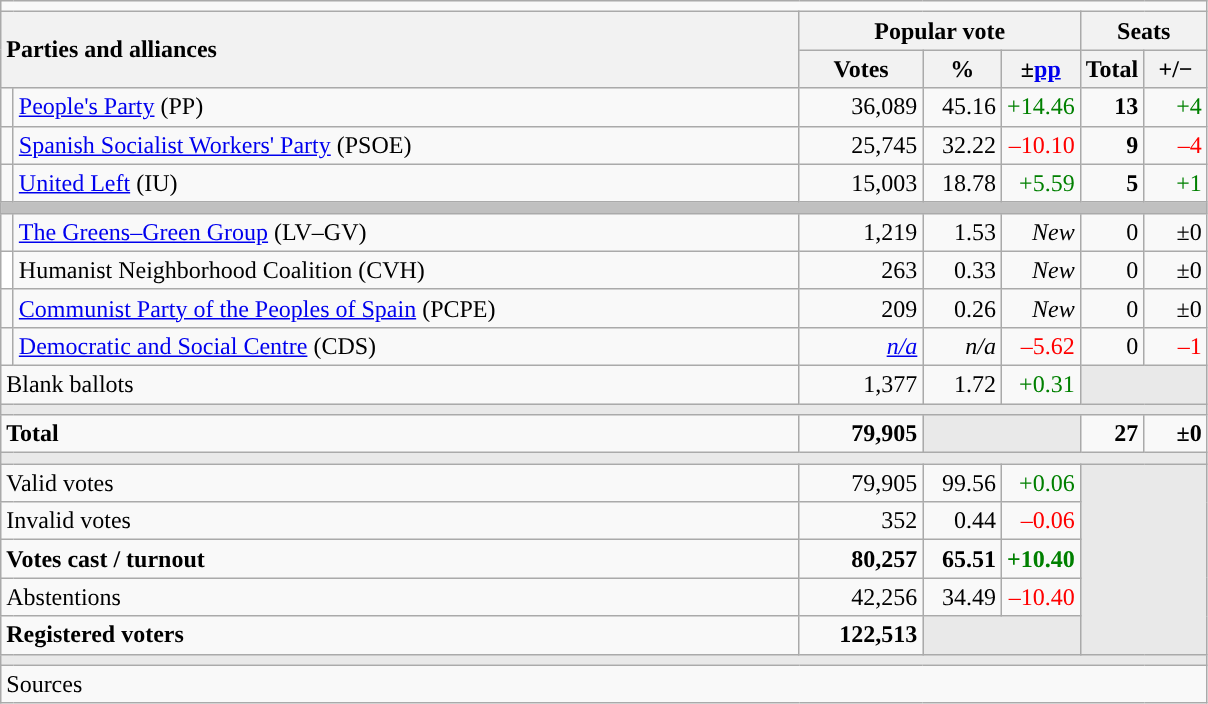<table class="wikitable" style="text-align:right;">
<tr>
<td colspan="7"></td>
</tr>
<tr>
<th style="text-align:left;" rowspan="2" colspan="2" width="525">Parties and alliances</th>
<th colspan="3">Popular vote</th>
<th colspan="2">Seats</th>
</tr>
<tr>
<th width="75">Votes</th>
<th width="45">%</th>
<th width="45">±<a href='#'>pp</a></th>
<th width="35">Total</th>
<th width="35">+/−</th>
</tr>
<tr>
<td width="1" style="color:inherit;background:"></td>
<td align="left"><a href='#'>People's Party</a> (PP)</td>
<td>36,089</td>
<td>45.16</td>
<td style="color:green;">+14.46</td>
<td><strong>13</strong></td>
<td style="color:green;">+4</td>
</tr>
<tr>
<td style="color:inherit;background:"></td>
<td align="left"><a href='#'>Spanish Socialist Workers' Party</a> (PSOE)</td>
<td>25,745</td>
<td>32.22</td>
<td style="color:red;">–10.10</td>
<td><strong>9</strong></td>
<td style="color:red;">–4</td>
</tr>
<tr>
<td style="color:inherit;background:"></td>
<td align="left"><a href='#'>United Left</a> (IU)</td>
<td>15,003</td>
<td>18.78</td>
<td style="color:green;">+5.59</td>
<td><strong>5</strong></td>
<td style="color:green;">+1</td>
</tr>
<tr>
<td colspan="7" bgcolor="#C0C0C0"></td>
</tr>
<tr>
<td style="color:inherit;background:"></td>
<td align="left"><a href='#'>The Greens–Green Group</a> (LV–GV)</td>
<td>1,219</td>
<td>1.53</td>
<td><em>New</em></td>
<td>0</td>
<td>±0</td>
</tr>
<tr>
<td bgcolor="white"></td>
<td align="left">Humanist Neighborhood Coalition (CVH)</td>
<td>263</td>
<td>0.33</td>
<td><em>New</em></td>
<td>0</td>
<td>±0</td>
</tr>
<tr>
<td style="color:inherit;background:"></td>
<td align="left"><a href='#'>Communist Party of the Peoples of Spain</a> (PCPE)</td>
<td>209</td>
<td>0.26</td>
<td><em>New</em></td>
<td>0</td>
<td>±0</td>
</tr>
<tr>
<td style="color:inherit;background:"></td>
<td align="left"><a href='#'>Democratic and Social Centre</a> (CDS)</td>
<td><em><a href='#'>n/a</a></em></td>
<td><em>n/a</em></td>
<td style="color:red;">–5.62</td>
<td>0</td>
<td style="color:red;">–1</td>
</tr>
<tr>
<td align="left" colspan="2">Blank ballots</td>
<td>1,377</td>
<td>1.72</td>
<td style="color:green;">+0.31</td>
<td bgcolor="#E9E9E9" colspan="2"></td>
</tr>
<tr>
<td colspan="7" bgcolor="#E9E9E9"></td>
</tr>
<tr style="font-weight:bold;">
<td align="left" colspan="2">Total</td>
<td>79,905</td>
<td bgcolor="#E9E9E9" colspan="2"></td>
<td>27</td>
<td>±0</td>
</tr>
<tr>
<td colspan="7" bgcolor="#E9E9E9"></td>
</tr>
<tr>
<td align="left" colspan="2">Valid votes</td>
<td>79,905</td>
<td>99.56</td>
<td style="color:green;">+0.06</td>
<td bgcolor="#E9E9E9" colspan="2" rowspan="5"></td>
</tr>
<tr>
<td align="left" colspan="2">Invalid votes</td>
<td>352</td>
<td>0.44</td>
<td style="color:red;">–0.06</td>
</tr>
<tr style="font-weight:bold;">
<td align="left" colspan="2">Votes cast / turnout</td>
<td>80,257</td>
<td>65.51</td>
<td style="color:green;">+10.40</td>
</tr>
<tr>
<td align="left" colspan="2">Abstentions</td>
<td>42,256</td>
<td>34.49</td>
<td style="color:red;">–10.40</td>
</tr>
<tr style="font-weight:bold;">
<td align="left" colspan="2">Registered voters</td>
<td>122,513</td>
<td bgcolor="#E9E9E9" colspan="2"></td>
</tr>
<tr>
<td colspan="7" bgcolor="#E9E9E9"></td>
</tr>
<tr>
<td align="left" colspan="7">Sources</td>
</tr>
</table>
